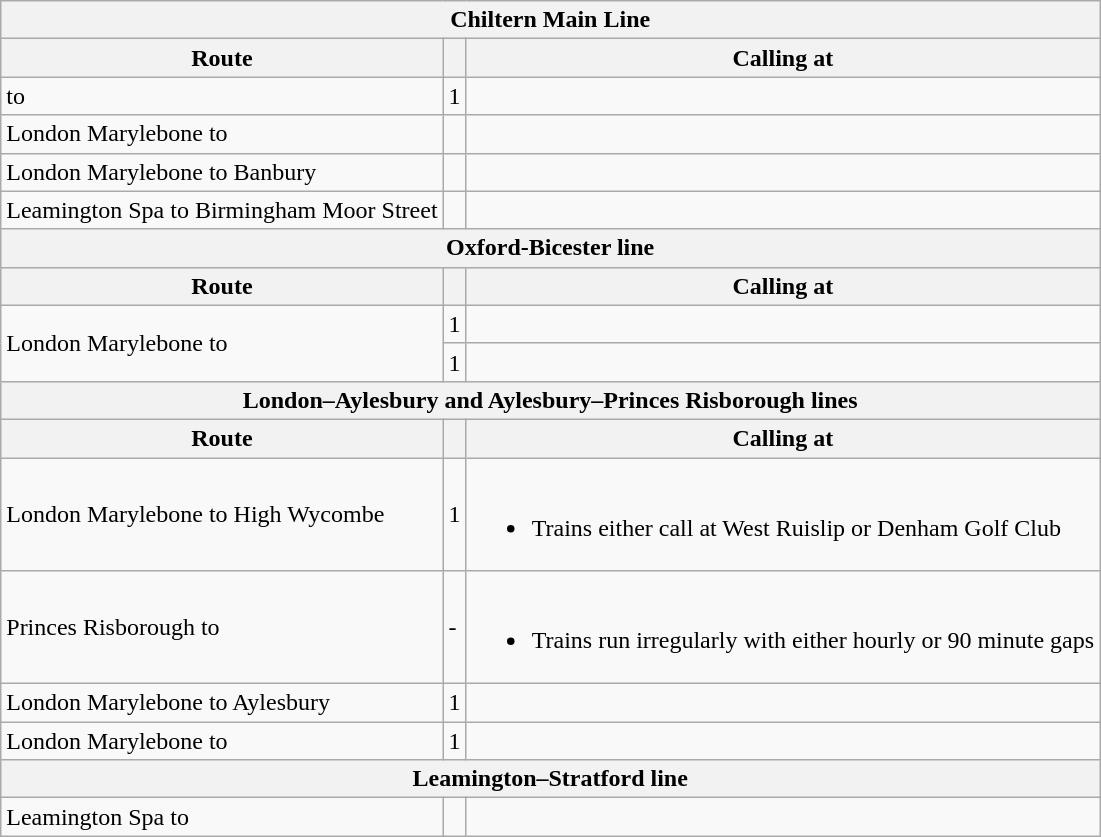<table class="wikitable">
<tr>
<th colspan="3">Chiltern Main Line</th>
</tr>
<tr>
<th>Route</th>
<th></th>
<th>Calling at</th>
</tr>
<tr>
<td> to </td>
<td>1</td>
<td></td>
</tr>
<tr>
<td>London Marylebone to </td>
<td></td>
<td></td>
</tr>
<tr>
<td>London Marylebone to Banbury</td>
<td></td>
<td></td>
</tr>
<tr>
<td>Leamington Spa to Birmingham Moor Street</td>
<td></td>
<td></td>
</tr>
<tr>
<th colspan="3">Oxford-Bicester line</th>
</tr>
<tr>
<th>Route</th>
<th></th>
<th>Calling at</th>
</tr>
<tr>
<td rowspan="2">London Marylebone to </td>
<td>1</td>
<td></td>
</tr>
<tr>
<td>1</td>
<td></td>
</tr>
<tr>
<th colspan="3">London–Aylesbury and Aylesbury–Princes Risborough lines</th>
</tr>
<tr>
<th>Route</th>
<th></th>
<th>Calling at</th>
</tr>
<tr>
<td>London Marylebone to High Wycombe</td>
<td>1</td>
<td><br><ul><li>Trains either call at West Ruislip or Denham Golf Club</li></ul></td>
</tr>
<tr>
<td>Princes Risborough to </td>
<td>-</td>
<td><br><ul><li>Trains run irregularly with either hourly or 90 minute gaps</li></ul></td>
</tr>
<tr>
<td>London Marylebone to Aylesbury</td>
<td>1</td>
<td></td>
</tr>
<tr>
<td>London Marylebone to </td>
<td>1</td>
<td></td>
</tr>
<tr>
<th colspan="3">Leamington–Stratford line</th>
</tr>
<tr>
<td>Leamington Spa to </td>
<td></td>
<td></td>
</tr>
</table>
